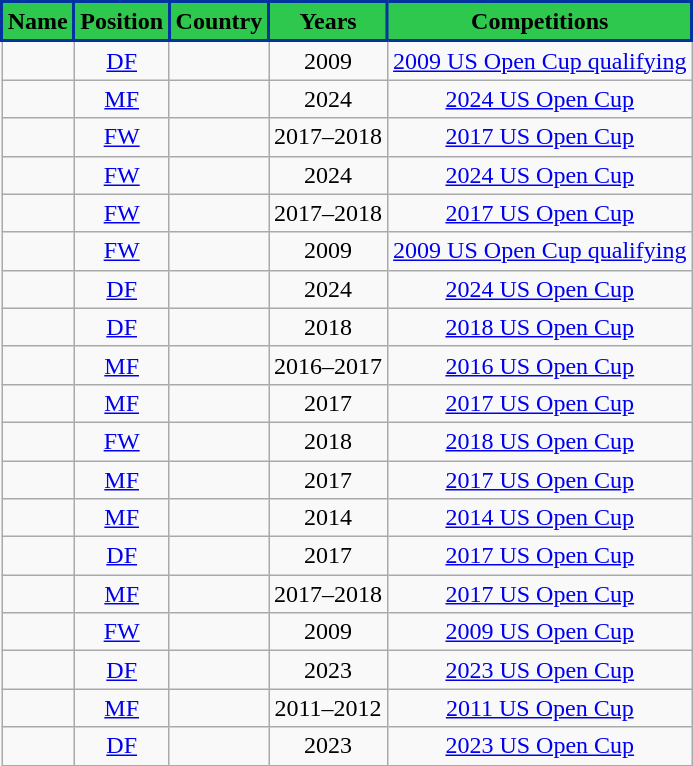<table class="wikitable sortable" style="text-align:center;">
<tr>
<th style="background-color:#2dc84d; color:black; border:2px solid #0033A0;" scope=col>Name</th>
<th style="background-color:#2dc84d; color:black; border:2px solid #0033A0;" scope=col>Position</th>
<th style="background-color:#2dc84d; color:black; border:2px solid #0033A0;" scope=col>Country</th>
<th style="background-color:#2dc84d; color:black; border:2px solid #0033A0;" scope=col>Years</th>
<th style="background-color:#2dc84d; color:black; border:2px solid #0033A0;" scope=col>Competitions</th>
</tr>
<tr>
<td align=left></td>
<td><a href='#'>DF</a></td>
<td align=left></td>
<td>2009</td>
<td><a href='#'>2009 US Open Cup qualifying</a></td>
</tr>
<tr>
<td align=left></td>
<td><a href='#'>MF</a></td>
<td align=left></td>
<td>2024</td>
<td><a href='#'>2024 US Open Cup</a></td>
</tr>
<tr>
<td align=left></td>
<td><a href='#'>FW</a></td>
<td align=left></td>
<td>2017–2018</td>
<td><a href='#'>2017 US Open Cup</a></td>
</tr>
<tr>
<td align=left></td>
<td><a href='#'>FW</a></td>
<td align=left></td>
<td>2024</td>
<td><a href='#'>2024 US Open Cup</a></td>
</tr>
<tr>
<td align=left></td>
<td><a href='#'>FW</a></td>
<td align=left></td>
<td>2017–2018</td>
<td><a href='#'>2017 US Open Cup</a></td>
</tr>
<tr>
<td align=left></td>
<td><a href='#'>FW</a></td>
<td align=left></td>
<td>2009</td>
<td><a href='#'>2009 US Open Cup qualifying</a></td>
</tr>
<tr>
<td align=left></td>
<td><a href='#'>DF</a></td>
<td align=left></td>
<td>2024</td>
<td><a href='#'>2024 US Open Cup</a></td>
</tr>
<tr>
<td align=left></td>
<td><a href='#'>DF</a></td>
<td align=left></td>
<td>2018</td>
<td><a href='#'>2018 US Open Cup</a></td>
</tr>
<tr>
<td align=left></td>
<td><a href='#'>MF</a></td>
<td align=left></td>
<td>2016–2017</td>
<td><a href='#'>2016 US Open Cup</a></td>
</tr>
<tr>
<td align=left></td>
<td><a href='#'>MF</a></td>
<td align=left></td>
<td>2017</td>
<td><a href='#'>2017 US Open Cup</a></td>
</tr>
<tr>
<td align=left></td>
<td><a href='#'>FW</a></td>
<td align=left></td>
<td>2018</td>
<td><a href='#'>2018 US Open Cup</a></td>
</tr>
<tr>
<td align=left></td>
<td><a href='#'>MF</a></td>
<td align=left></td>
<td>2017</td>
<td><a href='#'>2017 US Open Cup</a></td>
</tr>
<tr>
<td align=left></td>
<td><a href='#'>MF</a></td>
<td align=left></td>
<td>2014</td>
<td><a href='#'>2014 US Open Cup</a></td>
</tr>
<tr>
<td align=left></td>
<td><a href='#'>DF</a></td>
<td align=left></td>
<td>2017</td>
<td><a href='#'>2017 US Open Cup</a></td>
</tr>
<tr>
<td align=left></td>
<td><a href='#'>MF</a></td>
<td align=left></td>
<td>2017–2018</td>
<td><a href='#'>2017 US Open Cup</a></td>
</tr>
<tr>
<td align=left></td>
<td><a href='#'>FW</a></td>
<td align=left></td>
<td>2009</td>
<td><a href='#'>2009 US Open Cup</a></td>
</tr>
<tr>
<td align=left></td>
<td><a href='#'>DF</a></td>
<td align=left></td>
<td>2023</td>
<td><a href='#'>2023 US Open Cup</a></td>
</tr>
<tr>
<td align=left></td>
<td><a href='#'>MF</a></td>
<td align=left></td>
<td>2011–2012</td>
<td><a href='#'>2011 US Open Cup</a></td>
</tr>
<tr>
<td align=left></td>
<td><a href='#'>DF</a></td>
<td align=left></td>
<td>2023</td>
<td><a href='#'>2023 US Open Cup</a></td>
</tr>
</table>
